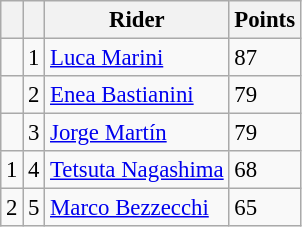<table class="wikitable" style="font-size: 95%;">
<tr>
<th></th>
<th></th>
<th>Rider</th>
<th>Points</th>
</tr>
<tr>
<td></td>
<td align=center>1</td>
<td> <a href='#'>Luca Marini</a></td>
<td align=left>87</td>
</tr>
<tr>
<td></td>
<td align=center>2</td>
<td> <a href='#'>Enea Bastianini</a></td>
<td align=left>79</td>
</tr>
<tr>
<td></td>
<td align=center>3</td>
<td> <a href='#'>Jorge Martín</a></td>
<td align=left>79</td>
</tr>
<tr>
<td> 1</td>
<td align=center>4</td>
<td> <a href='#'>Tetsuta Nagashima</a></td>
<td align=left>68</td>
</tr>
<tr>
<td> 2</td>
<td align=center>5</td>
<td> <a href='#'>Marco Bezzecchi</a></td>
<td align=left>65</td>
</tr>
</table>
